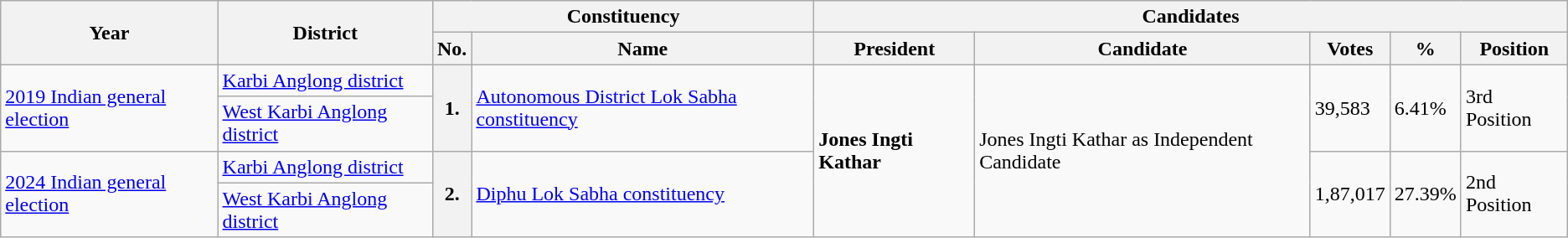<table class="wikitable sortable">
<tr>
<th rowspan="2">Year</th>
<th rowspan="2">District</th>
<th colspan="2">Constituency</th>
<th colspan="5">Candidates</th>
</tr>
<tr>
<th>No.</th>
<th>Name</th>
<th>President</th>
<th>Candidate</th>
<th>Votes</th>
<th>%</th>
<th>Position</th>
</tr>
<tr>
<td rowspan="2"><a href='#'>2019 Indian general election</a></td>
<td><a href='#'>Karbi Anglong district</a></td>
<th rowspan="2">1.</th>
<td rowspan="2"><a href='#'>Autonomous District Lok Sabha constituency</a></td>
<td rowspan="4"><strong>Jones Ingti Kathar</strong></td>
<td rowspan="4">Jones Ingti Kathar as Independent  Candidate</td>
<td rowspan="2">39,583</td>
<td rowspan="2">6.41%</td>
<td rowspan="2">3rd Position</td>
</tr>
<tr>
<td><a href='#'>West Karbi Anglong district</a></td>
</tr>
<tr>
<td rowspan="2"><a href='#'>2024 Indian general election</a></td>
<td><a href='#'>Karbi Anglong district</a></td>
<th rowspan="2">2.</th>
<td rowspan="2"><a href='#'>Diphu Lok Sabha constituency</a></td>
<td rowspan="2">1,87,017</td>
<td rowspan="2">27.39%</td>
<td rowspan="2">2nd Position</td>
</tr>
<tr>
<td><a href='#'>West Karbi Anglong district</a></td>
</tr>
</table>
